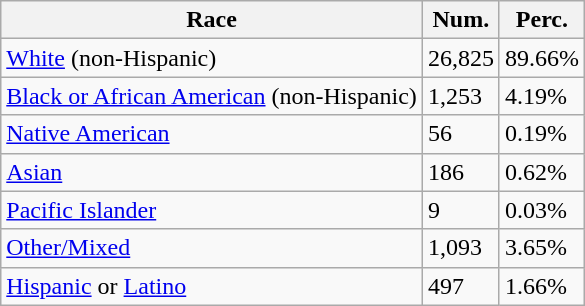<table class="wikitable">
<tr>
<th>Race</th>
<th>Num.</th>
<th>Perc.</th>
</tr>
<tr>
<td><a href='#'>White</a> (non-Hispanic)</td>
<td>26,825</td>
<td>89.66%</td>
</tr>
<tr>
<td><a href='#'>Black or African American</a> (non-Hispanic)</td>
<td>1,253</td>
<td>4.19%</td>
</tr>
<tr>
<td><a href='#'>Native American</a></td>
<td>56</td>
<td>0.19%</td>
</tr>
<tr>
<td><a href='#'>Asian</a></td>
<td>186</td>
<td>0.62%</td>
</tr>
<tr>
<td><a href='#'>Pacific Islander</a></td>
<td>9</td>
<td>0.03%</td>
</tr>
<tr>
<td><a href='#'>Other/Mixed</a></td>
<td>1,093</td>
<td>3.65%</td>
</tr>
<tr>
<td><a href='#'>Hispanic</a> or <a href='#'>Latino</a></td>
<td>497</td>
<td>1.66%</td>
</tr>
</table>
